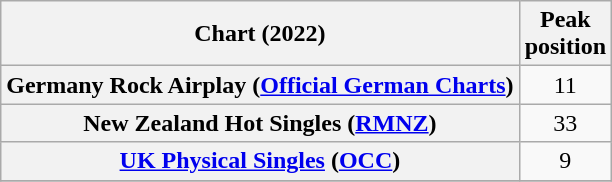<table class="wikitable sortable plainrowheaders" style="text-align:center">
<tr>
<th scope="col">Chart (2022)</th>
<th scope="col">Peak<br>position</th>
</tr>
<tr>
<th scope="row">Germany Rock Airplay (<a href='#'>Official German Charts</a>)</th>
<td>11</td>
</tr>
<tr>
<th scope="row">New Zealand Hot Singles (<a href='#'>RMNZ</a>)</th>
<td>33</td>
</tr>
<tr>
<th scope="row"><a href='#'>UK Physical Singles</a> (<a href='#'>OCC</a>)</th>
<td>9</td>
</tr>
<tr>
</tr>
</table>
